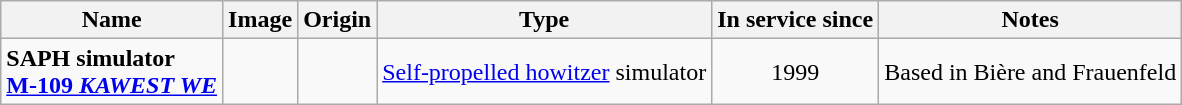<table class="wikitable">
<tr>
<th style="text-align: center; ">Name</th>
<th style="text-align: center; ">Image</th>
<th style="text-align: center; ">Origin</th>
<th>Type</th>
<th style="text-align: center; ">In service since</th>
<th style="text-align: center; ">Notes</th>
</tr>
<tr>
<td><strong>SAPH simulator</strong><br><a href='#'><strong>M-109 <em>KAWEST WE<strong><em></a></td>
<td style="text-align: center; "><br></td>
<td><small></small></td>
<td><a href='#'>Self-propelled howitzer</a> simulator</td>
<td style="text-align: center; ">1999</td>
<td>Based in Bière and Frauenfeld</td>
</tr>
</table>
